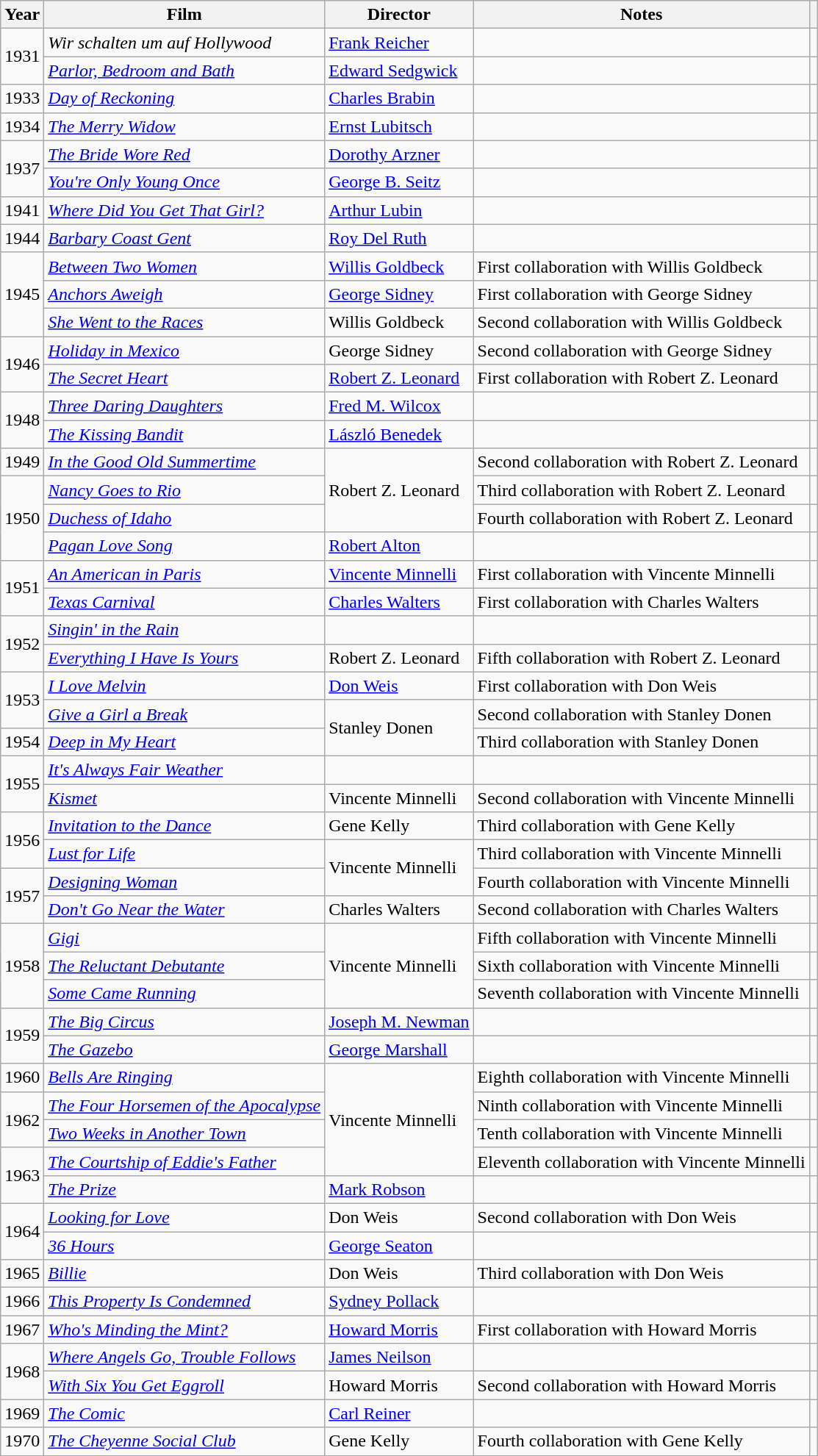<table class="wikitable">
<tr>
<th>Year</th>
<th>Film</th>
<th>Director</th>
<th>Notes</th>
<th></th>
</tr>
<tr>
<td rowspan=2>1931</td>
<td><em>Wir schalten um auf Hollywood</em></td>
<td><a href='#'>Frank Reicher</a></td>
<td></td>
<td></td>
</tr>
<tr>
<td><em><a href='#'>Parlor, Bedroom and Bath</a></em></td>
<td><a href='#'>Edward Sedgwick</a></td>
<td></td>
<td></td>
</tr>
<tr>
<td>1933</td>
<td><em><a href='#'>Day of Reckoning</a></em></td>
<td><a href='#'>Charles Brabin</a></td>
<td></td>
<td></td>
</tr>
<tr>
<td>1934</td>
<td><em><a href='#'>The Merry Widow</a></em></td>
<td><a href='#'>Ernst Lubitsch</a></td>
<td></td>
<td></td>
</tr>
<tr>
<td rowspan=2>1937</td>
<td><em><a href='#'>The Bride Wore Red</a></em></td>
<td><a href='#'>Dorothy Arzner</a></td>
<td></td>
<td></td>
</tr>
<tr>
<td><em><a href='#'>You're Only Young Once</a></em></td>
<td><a href='#'>George B. Seitz</a></td>
<td></td>
<td></td>
</tr>
<tr>
<td>1941</td>
<td><em><a href='#'>Where Did You Get That Girl?</a></em></td>
<td><a href='#'>Arthur Lubin</a></td>
<td></td>
<td></td>
</tr>
<tr>
<td>1944</td>
<td><em><a href='#'>Barbary Coast Gent</a></em></td>
<td><a href='#'>Roy Del Ruth</a></td>
<td></td>
<td></td>
</tr>
<tr>
<td rowspan=3>1945</td>
<td><em><a href='#'>Between Two Women</a></em></td>
<td><a href='#'>Willis Goldbeck</a></td>
<td>First collaboration with Willis Goldbeck</td>
<td></td>
</tr>
<tr>
<td><em><a href='#'>Anchors Aweigh</a></em></td>
<td><a href='#'>George Sidney</a></td>
<td>First collaboration with George Sidney</td>
<td></td>
</tr>
<tr>
<td><em><a href='#'>She Went to the Races</a></em></td>
<td>Willis Goldbeck</td>
<td>Second collaboration with Willis Goldbeck</td>
<td></td>
</tr>
<tr>
<td rowspan=2>1946</td>
<td><em><a href='#'>Holiday in Mexico</a></em></td>
<td>George Sidney</td>
<td>Second collaboration with George Sidney</td>
<td></td>
</tr>
<tr>
<td><em><a href='#'>The Secret Heart</a></em></td>
<td><a href='#'>Robert Z. Leonard</a></td>
<td>First collaboration with Robert Z. Leonard</td>
<td></td>
</tr>
<tr>
<td rowspan=2>1948</td>
<td><em><a href='#'>Three Daring Daughters</a></em></td>
<td><a href='#'>Fred M. Wilcox</a></td>
<td></td>
<td></td>
</tr>
<tr>
<td><em><a href='#'>The Kissing Bandit</a></em></td>
<td><a href='#'>László Benedek</a></td>
<td></td>
<td></td>
</tr>
<tr>
<td>1949</td>
<td><em><a href='#'>In the Good Old Summertime</a></em></td>
<td rowspan=3>Robert Z. Leonard</td>
<td>Second collaboration with Robert Z. Leonard</td>
<td></td>
</tr>
<tr>
<td rowspan=3>1950</td>
<td><em><a href='#'>Nancy Goes to Rio</a></em></td>
<td>Third collaboration with Robert Z. Leonard</td>
<td></td>
</tr>
<tr>
<td><em><a href='#'>Duchess of Idaho</a></em></td>
<td>Fourth collaboration with Robert Z. Leonard</td>
<td></td>
</tr>
<tr>
<td><em><a href='#'>Pagan Love Song</a></em></td>
<td><a href='#'>Robert Alton</a></td>
<td></td>
<td></td>
</tr>
<tr>
<td rowspan=2>1951</td>
<td><em><a href='#'>An American in Paris</a></em></td>
<td><a href='#'>Vincente Minnelli</a></td>
<td>First collaboration with Vincente Minnelli</td>
<td></td>
</tr>
<tr>
<td><em><a href='#'>Texas Carnival</a></em></td>
<td><a href='#'>Charles Walters</a></td>
<td>First collaboration with Charles Walters</td>
<td></td>
</tr>
<tr>
<td rowspan=2>1952</td>
<td><em><a href='#'>Singin' in the Rain</a></em></td>
<td></td>
<td></td>
<td></td>
</tr>
<tr>
<td><em><a href='#'>Everything I Have Is Yours</a></em></td>
<td>Robert Z. Leonard</td>
<td>Fifth collaboration with Robert Z. Leonard</td>
<td></td>
</tr>
<tr>
<td rowspan=2>1953</td>
<td><em><a href='#'>I Love Melvin</a></em></td>
<td><a href='#'>Don Weis</a></td>
<td>First collaboration with Don Weis</td>
<td></td>
</tr>
<tr>
<td><em><a href='#'>Give a Girl a Break</a></em></td>
<td rowspan=2>Stanley Donen</td>
<td>Second collaboration with Stanley Donen</td>
<td></td>
</tr>
<tr>
<td>1954</td>
<td><em><a href='#'>Deep in My Heart</a></em></td>
<td>Third collaboration with Stanley Donen</td>
<td></td>
</tr>
<tr>
<td rowspan=2>1955</td>
<td><em><a href='#'>It's Always Fair Weather</a></em></td>
<td></td>
<td></td>
<td></td>
</tr>
<tr>
<td><em><a href='#'>Kismet</a></em></td>
<td>Vincente Minnelli</td>
<td>Second collaboration with Vincente Minnelli</td>
<td></td>
</tr>
<tr>
<td rowspan=2>1956</td>
<td><em><a href='#'>Invitation to the Dance</a></em></td>
<td>Gene Kelly</td>
<td>Third collaboration with Gene Kelly</td>
<td></td>
</tr>
<tr>
<td><em><a href='#'>Lust for Life</a></em></td>
<td rowspan=2>Vincente Minnelli</td>
<td>Third collaboration with Vincente Minnelli</td>
<td></td>
</tr>
<tr>
<td rowspan=2>1957</td>
<td><em><a href='#'>Designing Woman</a></em></td>
<td>Fourth collaboration with Vincente Minnelli</td>
<td></td>
</tr>
<tr>
<td><em><a href='#'>Don't Go Near the Water</a></em></td>
<td>Charles Walters</td>
<td>Second collaboration with Charles Walters</td>
<td></td>
</tr>
<tr>
<td rowspan=3>1958</td>
<td><em><a href='#'>Gigi</a></em></td>
<td rowspan=3>Vincente Minnelli</td>
<td>Fifth collaboration with Vincente Minnelli</td>
<td></td>
</tr>
<tr>
<td><em><a href='#'>The Reluctant Debutante</a></em></td>
<td>Sixth collaboration with Vincente Minnelli</td>
<td></td>
</tr>
<tr>
<td><em><a href='#'>Some Came Running</a></em></td>
<td>Seventh collaboration with Vincente Minnelli</td>
<td></td>
</tr>
<tr>
<td rowspan=2>1959</td>
<td><em><a href='#'>The Big Circus</a></em></td>
<td><a href='#'>Joseph M. Newman</a></td>
<td></td>
<td></td>
</tr>
<tr>
<td><em><a href='#'>The Gazebo</a></em></td>
<td><a href='#'>George Marshall</a></td>
<td></td>
<td></td>
</tr>
<tr>
<td>1960</td>
<td><em><a href='#'>Bells Are Ringing</a></em></td>
<td rowspan=4>Vincente Minnelli</td>
<td>Eighth collaboration with Vincente Minnelli</td>
<td></td>
</tr>
<tr>
<td rowspan=2>1962</td>
<td><em><a href='#'>The Four Horsemen of the Apocalypse</a></em></td>
<td>Ninth collaboration with Vincente Minnelli</td>
<td></td>
</tr>
<tr>
<td><em><a href='#'>Two Weeks in Another Town</a></em></td>
<td>Tenth collaboration with Vincente Minnelli</td>
<td></td>
</tr>
<tr>
<td rowspan=2>1963</td>
<td><em><a href='#'>The Courtship of Eddie's Father</a></em></td>
<td>Eleventh collaboration with Vincente Minnelli</td>
<td></td>
</tr>
<tr>
<td><em><a href='#'>The Prize</a></em></td>
<td><a href='#'>Mark Robson</a></td>
<td></td>
<td></td>
</tr>
<tr>
<td rowspan=2>1964</td>
<td><em><a href='#'>Looking for Love</a></em></td>
<td>Don Weis</td>
<td>Second collaboration with Don Weis</td>
<td></td>
</tr>
<tr>
<td><em><a href='#'>36 Hours</a></em></td>
<td><a href='#'>George Seaton</a></td>
<td></td>
<td></td>
</tr>
<tr>
<td>1965</td>
<td><em><a href='#'>Billie</a></em></td>
<td>Don Weis</td>
<td>Third collaboration with Don Weis</td>
<td></td>
</tr>
<tr>
<td>1966</td>
<td><em><a href='#'>This Property Is Condemned</a></em></td>
<td><a href='#'>Sydney Pollack</a></td>
<td></td>
<td></td>
</tr>
<tr>
<td>1967</td>
<td><em><a href='#'>Who's Minding the Mint?</a></em></td>
<td><a href='#'>Howard Morris</a></td>
<td>First collaboration with Howard Morris</td>
<td></td>
</tr>
<tr>
<td rowspan=2>1968</td>
<td><em><a href='#'>Where Angels Go, Trouble Follows</a></em></td>
<td><a href='#'>James Neilson</a></td>
<td></td>
<td></td>
</tr>
<tr>
<td><em><a href='#'>With Six You Get Eggroll</a></em></td>
<td>Howard Morris</td>
<td>Second collaboration with Howard Morris</td>
<td></td>
</tr>
<tr>
<td>1969</td>
<td><em><a href='#'>The Comic</a></em></td>
<td><a href='#'>Carl Reiner</a></td>
<td></td>
<td></td>
</tr>
<tr>
<td>1970</td>
<td><em><a href='#'>The Cheyenne Social Club</a></em></td>
<td>Gene Kelly</td>
<td>Fourth collaboration with Gene Kelly</td>
<td></td>
</tr>
</table>
